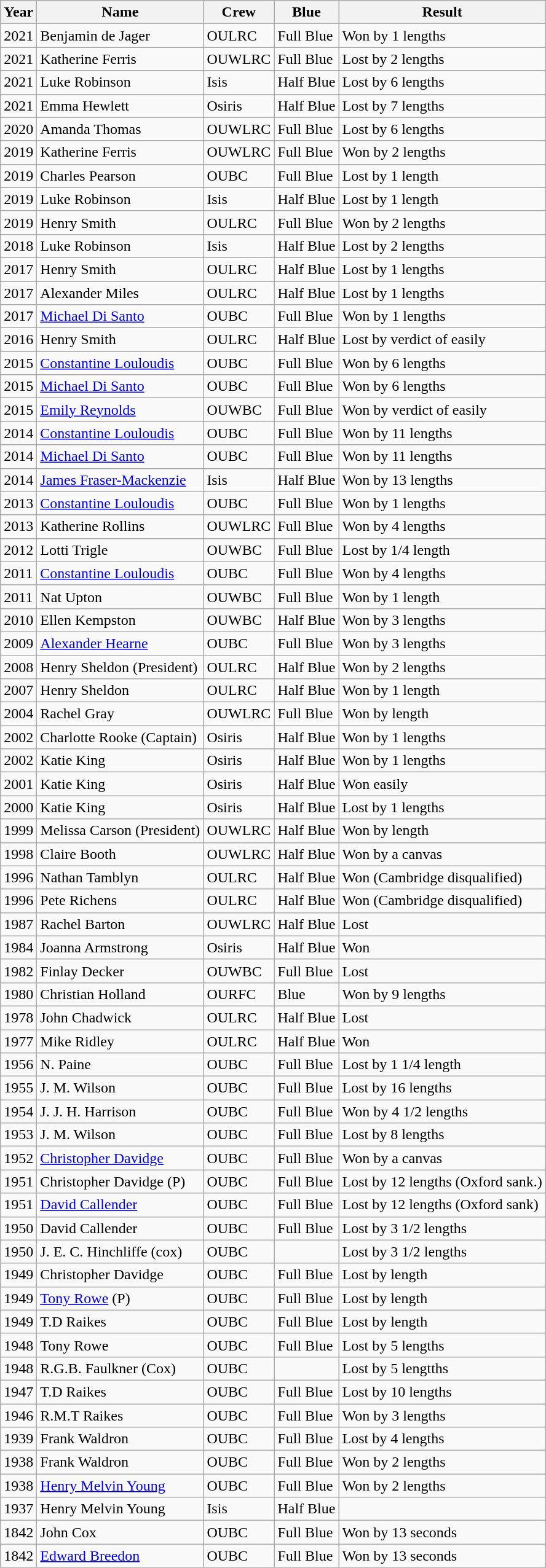<table class="wikitable">
<tr>
<th>Year</th>
<th>Name</th>
<th>Crew</th>
<th>Blue</th>
<th>Result</th>
</tr>
<tr>
<td>2021</td>
<td>Benjamin de Jager</td>
<td>OULRC</td>
<td>Full Blue</td>
<td>Won by 1 lengths</td>
</tr>
<tr>
<td>2021</td>
<td>Katherine Ferris</td>
<td>OUWLRC</td>
<td>Full Blue</td>
<td>Lost by 2 lengths</td>
</tr>
<tr>
<td>2021</td>
<td>Luke Robinson</td>
<td>Isis</td>
<td>Half Blue</td>
<td>Lost by 6 lengths</td>
</tr>
<tr>
<td>2021</td>
<td>Emma Hewlett</td>
<td>Osiris</td>
<td>Half Blue</td>
<td>Lost by 7 lengths</td>
</tr>
<tr>
<td>2020</td>
<td>Amanda Thomas</td>
<td>OUWLRC</td>
<td>Full Blue</td>
<td>Lost by 6 lengths</td>
</tr>
<tr>
<td>2019</td>
<td>Katherine Ferris</td>
<td>OUWLRC</td>
<td>Full Blue</td>
<td>Won by 2 lengths</td>
</tr>
<tr>
<td>2019</td>
<td>Charles Pearson</td>
<td>OUBC</td>
<td>Full Blue</td>
<td>Lost by 1 length</td>
</tr>
<tr>
<td>2019</td>
<td>Luke Robinson</td>
<td>Isis</td>
<td>Half Blue</td>
<td>Lost by 1 length</td>
</tr>
<tr>
<td>2019</td>
<td>Henry Smith</td>
<td>OULRC</td>
<td>Full Blue</td>
<td>Won by 2 lengths</td>
</tr>
<tr>
<td>2018</td>
<td>Luke Robinson</td>
<td>Isis</td>
<td>Half Blue</td>
<td>Lost by 2 lengths</td>
</tr>
<tr>
<td>2017</td>
<td>Henry Smith</td>
<td>OULRC</td>
<td>Half Blue</td>
<td>Lost by 1 lengths</td>
</tr>
<tr>
<td>2017</td>
<td>Alexander Miles</td>
<td>OULRC</td>
<td>Half Blue</td>
<td>Lost by 1 lengths</td>
</tr>
<tr>
<td>2017</td>
<td><a href='#'>Michael Di Santo</a></td>
<td>OUBC</td>
<td>Full Blue</td>
<td>Won by 1 lengths</td>
</tr>
<tr>
<td>2016</td>
<td>Henry Smith</td>
<td>OULRC</td>
<td>Half Blue</td>
<td>Lost by verdict of easily</td>
</tr>
<tr>
<td>2015</td>
<td><a href='#'>Constantine Louloudis</a></td>
<td>OUBC</td>
<td>Full Blue</td>
<td>Won by 6 lengths</td>
</tr>
<tr>
<td>2015</td>
<td><a href='#'>Michael Di Santo</a></td>
<td>OUBC</td>
<td>Full Blue</td>
<td>Won by 6 lengths</td>
</tr>
<tr>
<td>2015</td>
<td><a href='#'>Emily Reynolds</a></td>
<td>OUWBC</td>
<td>Full Blue</td>
<td>Won by verdict of easily</td>
</tr>
<tr>
<td>2014</td>
<td><a href='#'>Constantine Louloudis</a></td>
<td>OUBC</td>
<td>Full Blue</td>
<td>Won by 11 lengths</td>
</tr>
<tr>
<td>2014</td>
<td><a href='#'>Michael Di Santo</a></td>
<td>OUBC</td>
<td>Full Blue</td>
<td>Won by 11 lengths</td>
</tr>
<tr>
<td>2014</td>
<td><a href='#'>James Fraser-Mackenzie</a></td>
<td>Isis</td>
<td>Half Blue</td>
<td>Won by 13 lengths</td>
</tr>
<tr>
<td>2013</td>
<td><a href='#'>Constantine Louloudis</a></td>
<td>OUBC</td>
<td>Full Blue</td>
<td>Won by 1 lengths</td>
</tr>
<tr>
<td>2013</td>
<td>Katherine Rollins</td>
<td>OUWLRC</td>
<td>Full Blue</td>
<td>Won by 4 lengths</td>
</tr>
<tr>
<td>2012</td>
<td>Lotti Trigle</td>
<td>OUWBC</td>
<td>Full Blue</td>
<td>Lost by 1/4 length</td>
</tr>
<tr>
<td>2011</td>
<td><a href='#'>Constantine Louloudis</a></td>
<td>OUBC</td>
<td>Full Blue</td>
<td>Won by 4 lengths</td>
</tr>
<tr>
<td>2011</td>
<td>Nat Upton</td>
<td>OUWBC</td>
<td>Full Blue</td>
<td>Won by 1 length</td>
</tr>
<tr>
<td>2010</td>
<td>Ellen Kempston</td>
<td>OUWBC</td>
<td>Half Blue</td>
<td>Won by 3 lengths</td>
</tr>
<tr>
<td>2009</td>
<td><a href='#'>Alexander Hearne</a></td>
<td>OUBC</td>
<td>Full Blue</td>
<td>Won by 3 lengths</td>
</tr>
<tr>
<td>2008</td>
<td>Henry Sheldon  (President)</td>
<td>OULRC</td>
<td>Half Blue</td>
<td>Won by 2 lengths</td>
</tr>
<tr>
<td>2007</td>
<td>Henry Sheldon</td>
<td>OULRC</td>
<td>Half Blue</td>
<td>Won by 1 length</td>
</tr>
<tr>
<td>2004</td>
<td>Rachel Gray</td>
<td>OUWLRC</td>
<td>Full Blue</td>
<td>Won by  length</td>
</tr>
<tr>
<td>2002</td>
<td>Charlotte Rooke (Captain)</td>
<td>Osiris</td>
<td>Half Blue</td>
<td>Won by 1 lengths</td>
</tr>
<tr>
<td>2002</td>
<td>Katie King</td>
<td>Osiris</td>
<td>Half Blue</td>
<td>Won by 1 lengths</td>
</tr>
<tr>
<td>2001</td>
<td>Katie King</td>
<td>Osiris</td>
<td>Half Blue</td>
<td>Won easily</td>
</tr>
<tr>
<td>2000</td>
<td>Katie King</td>
<td>Osiris</td>
<td>Half Blue</td>
<td>Lost by 1 lengths</td>
</tr>
<tr>
<td>1999</td>
<td>Melissa Carson (President)</td>
<td>OUWLRC</td>
<td>Half Blue</td>
<td>Won by  length</td>
</tr>
<tr>
<td>1998</td>
<td>Claire Booth</td>
<td>OUWLRC</td>
<td>Half Blue</td>
<td>Won by a canvas</td>
</tr>
<tr>
<td>1996</td>
<td>Nathan Tamblyn</td>
<td>OULRC</td>
<td>Half Blue</td>
<td>Won (Cambridge disqualified)</td>
</tr>
<tr>
<td>1996</td>
<td>Pete Richens</td>
<td>OULRC</td>
<td>Half Blue</td>
<td>Won (Cambridge disqualified)</td>
</tr>
<tr>
<td>1987</td>
<td>Rachel Barton</td>
<td>OUWLRC</td>
<td>Half Blue</td>
<td>Lost</td>
</tr>
<tr>
<td>1984</td>
<td>Joanna Armstrong</td>
<td>Osiris</td>
<td>Half Blue</td>
<td>Won</td>
</tr>
<tr>
<td>1982</td>
<td>Finlay Decker</td>
<td>OUWBC</td>
<td>Full Blue</td>
<td>Lost</td>
</tr>
<tr>
<td>1980</td>
<td>Christian Holland</td>
<td>OURFC</td>
<td>Blue</td>
<td>Won by 9 lengths</td>
</tr>
<tr>
<td>1978</td>
<td>John Chadwick</td>
<td>OULRC</td>
<td>Half Blue</td>
<td>Lost</td>
</tr>
<tr>
<td>1977</td>
<td>Mike Ridley</td>
<td>OULRC</td>
<td>Half Blue</td>
<td>Won</td>
</tr>
<tr>
<td>1956</td>
<td>N. Paine</td>
<td>OUBC</td>
<td>Full Blue</td>
<td>Lost by 1 1/4 length</td>
</tr>
<tr>
<td>1955</td>
<td>J. M. Wilson</td>
<td>OUBC</td>
<td>Full Blue</td>
<td>Lost by 16 lengths</td>
</tr>
<tr>
<td>1954</td>
<td>J. J. H. Harrison</td>
<td>OUBC</td>
<td>Full Blue</td>
<td>Won by 4 1/2 lengths</td>
</tr>
<tr>
<td>1953</td>
<td>J. M. Wilson</td>
<td>OUBC</td>
<td>Full Blue</td>
<td>Lost by 8 lengths</td>
</tr>
<tr>
<td>1952</td>
<td><a href='#'>Christopher Davidge</a></td>
<td>OUBC</td>
<td>Full Blue</td>
<td>Won by a canvas</td>
</tr>
<tr>
<td>1951</td>
<td>Christopher Davidge (P)</td>
<td>OUBC</td>
<td>Full Blue</td>
<td>Lost by 12 lengths (Oxford sank.)</td>
</tr>
<tr>
<td>1951</td>
<td><a href='#'>David Callender</a></td>
<td>OUBC</td>
<td>Full Blue</td>
<td>Lost by 12 lengths (Oxford sank)</td>
</tr>
<tr>
<td>1950</td>
<td>David Callender</td>
<td>OUBC</td>
<td>Full Blue</td>
<td>Lost by 3 1/2 lengths</td>
</tr>
<tr>
<td>1950</td>
<td>J. E. C. Hinchliffe (cox)</td>
<td>OUBC</td>
<td></td>
<td>Lost by 3 1/2 lengths</td>
</tr>
<tr>
<td>1949</td>
<td>Christopher Davidge</td>
<td>OUBC</td>
<td>Full Blue</td>
<td>Lost by  length</td>
</tr>
<tr>
<td>1949</td>
<td><a href='#'>Tony Rowe</a> (P)</td>
<td>OUBC</td>
<td>Full Blue</td>
<td>Lost by  length</td>
</tr>
<tr>
<td>1949</td>
<td>T.D Raikes</td>
<td>OUBC</td>
<td>Full Blue</td>
<td>Lost by  length</td>
</tr>
<tr>
<td>1948</td>
<td>Tony Rowe</td>
<td>OUBC</td>
<td>Full Blue</td>
<td>Lost by 5 lengths</td>
</tr>
<tr>
<td>1948</td>
<td>R.G.B. Faulkner (Cox)</td>
<td>OUBC</td>
<td></td>
<td>Lost by 5 lengtths</td>
</tr>
<tr>
<td>1947</td>
<td>T.D Raikes</td>
<td>OUBC</td>
<td>Full Blue</td>
<td>Lost by 10 lengths</td>
</tr>
<tr>
<td>1946</td>
<td>R.M.T Raikes</td>
<td>OUBC</td>
<td>Full Blue</td>
<td>Won by 3 lengths</td>
</tr>
<tr>
<td>1939</td>
<td>Frank Waldron</td>
<td>OUBC</td>
<td>Full Blue</td>
<td>Lost by 4 lengths</td>
</tr>
<tr>
<td>1938</td>
<td>Frank Waldron</td>
<td>OUBC</td>
<td>Full Blue</td>
<td>Won by 2 lengths</td>
</tr>
<tr>
<td>1938</td>
<td><a href='#'>Henry Melvin Young</a></td>
<td>OUBC</td>
<td>Full Blue</td>
<td>Won by 2 lengths</td>
</tr>
<tr>
<td>1937</td>
<td>Henry Melvin Young</td>
<td>Isis</td>
<td>Half Blue</td>
<td></td>
</tr>
<tr>
<td>1842</td>
<td>John Cox</td>
<td>OUBC</td>
<td>Full Blue</td>
<td>Won by 13 seconds</td>
</tr>
<tr>
<td>1842</td>
<td><a href='#'>Edward Breedon</a></td>
<td>OUBC</td>
<td>Full Blue</td>
<td>Won by 13 seconds</td>
</tr>
</table>
